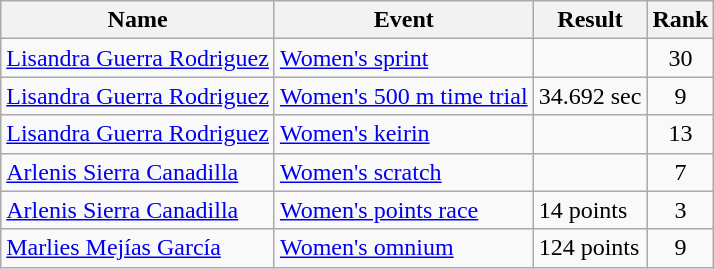<table class="wikitable sortable">
<tr>
<th>Name</th>
<th>Event</th>
<th>Result</th>
<th>Rank</th>
</tr>
<tr>
<td><a href='#'>Lisandra Guerra Rodriguez</a></td>
<td><a href='#'>Women's sprint</a></td>
<td></td>
<td align=center>30</td>
</tr>
<tr>
<td><a href='#'>Lisandra Guerra Rodriguez</a></td>
<td><a href='#'>Women's 500 m time trial</a></td>
<td>34.692 sec</td>
<td align=center>9</td>
</tr>
<tr>
<td><a href='#'>Lisandra Guerra Rodriguez</a></td>
<td><a href='#'>Women's keirin</a></td>
<td></td>
<td align=center>13</td>
</tr>
<tr>
<td><a href='#'>Arlenis Sierra Canadilla</a></td>
<td><a href='#'>Women's scratch</a></td>
<td></td>
<td align=center>7</td>
</tr>
<tr>
<td><a href='#'>Arlenis Sierra Canadilla</a></td>
<td><a href='#'>Women's points race</a></td>
<td>14 points</td>
<td align=center>3</td>
</tr>
<tr>
<td><a href='#'>Marlies Mejías García</a></td>
<td><a href='#'>Women's omnium</a></td>
<td>124 points</td>
<td align=center>9</td>
</tr>
</table>
